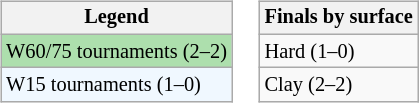<table>
<tr valign=top>
<td><br><table class=wikitable style=font-size:85%>
<tr>
<th>Legend</th>
</tr>
<tr style="background:#addfad;">
<td>W60/75 tournaments (2–2)</td>
</tr>
<tr style="background:#f0f8ff;">
<td>W15 tournaments (1–0)</td>
</tr>
</table>
</td>
<td><br><table class=wikitable style=font-size:85%>
<tr>
<th>Finals by surface</th>
</tr>
<tr>
<td>Hard (1–0)</td>
</tr>
<tr>
<td>Clay (2–2)</td>
</tr>
</table>
</td>
</tr>
</table>
